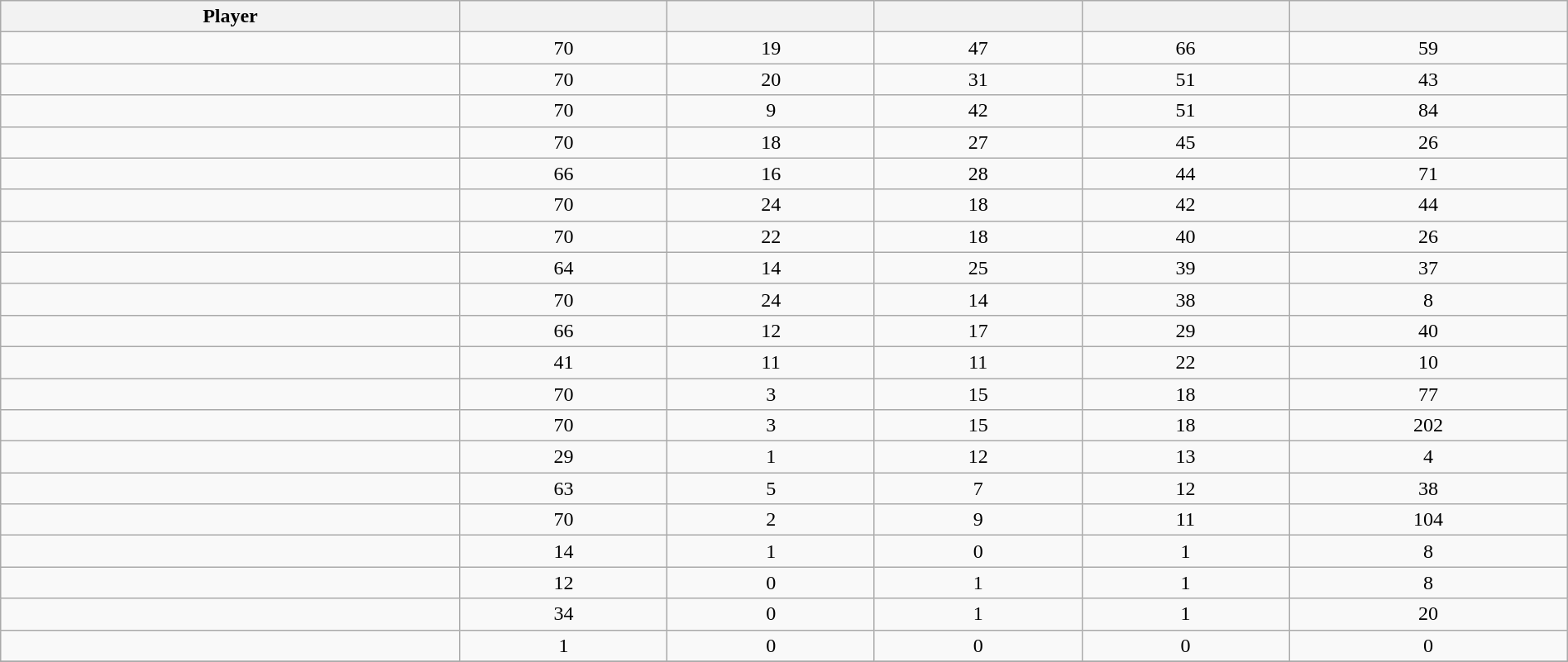<table class="wikitable sortable" style="width:100%;">
<tr align=center>
<th>Player</th>
<th></th>
<th></th>
<th></th>
<th></th>
<th></th>
</tr>
<tr align=center>
<td></td>
<td>70</td>
<td>19</td>
<td>47</td>
<td>66</td>
<td>59</td>
</tr>
<tr align=center>
<td></td>
<td>70</td>
<td>20</td>
<td>31</td>
<td>51</td>
<td>43</td>
</tr>
<tr align=center>
<td></td>
<td>70</td>
<td>9</td>
<td>42</td>
<td>51</td>
<td>84</td>
</tr>
<tr align=center>
<td></td>
<td>70</td>
<td>18</td>
<td>27</td>
<td>45</td>
<td>26</td>
</tr>
<tr align=center>
<td></td>
<td>66</td>
<td>16</td>
<td>28</td>
<td>44</td>
<td>71</td>
</tr>
<tr align=center>
<td></td>
<td>70</td>
<td>24</td>
<td>18</td>
<td>42</td>
<td>44</td>
</tr>
<tr align=center>
<td></td>
<td>70</td>
<td>22</td>
<td>18</td>
<td>40</td>
<td>26</td>
</tr>
<tr align=center>
<td></td>
<td>64</td>
<td>14</td>
<td>25</td>
<td>39</td>
<td>37</td>
</tr>
<tr align=center>
<td></td>
<td>70</td>
<td>24</td>
<td>14</td>
<td>38</td>
<td>8</td>
</tr>
<tr align=center>
<td></td>
<td>66</td>
<td>12</td>
<td>17</td>
<td>29</td>
<td>40</td>
</tr>
<tr align=center>
<td></td>
<td>41</td>
<td>11</td>
<td>11</td>
<td>22</td>
<td>10</td>
</tr>
<tr align=center>
<td></td>
<td>70</td>
<td>3</td>
<td>15</td>
<td>18</td>
<td>77</td>
</tr>
<tr align=center>
<td></td>
<td>70</td>
<td>3</td>
<td>15</td>
<td>18</td>
<td>202</td>
</tr>
<tr align=center>
<td></td>
<td>29</td>
<td>1</td>
<td>12</td>
<td>13</td>
<td>4</td>
</tr>
<tr align=center>
<td></td>
<td>63</td>
<td>5</td>
<td>7</td>
<td>12</td>
<td>38</td>
</tr>
<tr align=center>
<td></td>
<td>70</td>
<td>2</td>
<td>9</td>
<td>11</td>
<td>104</td>
</tr>
<tr align=center>
<td></td>
<td>14</td>
<td>1</td>
<td>0</td>
<td>1</td>
<td>8</td>
</tr>
<tr align=center>
<td></td>
<td>12</td>
<td>0</td>
<td>1</td>
<td>1</td>
<td>8</td>
</tr>
<tr align=center>
<td></td>
<td>34</td>
<td>0</td>
<td>1</td>
<td>1</td>
<td>20</td>
</tr>
<tr align=center>
<td></td>
<td>1</td>
<td>0</td>
<td>0</td>
<td>0</td>
<td>0</td>
</tr>
<tr>
</tr>
</table>
